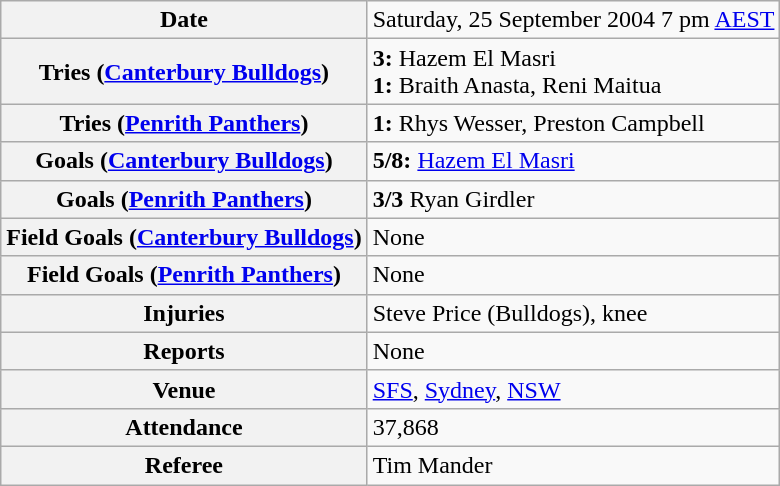<table class="wikitable">
<tr>
<th>Date</th>
<td>Saturday, 25 September 2004 7 pm <a href='#'>AEST</a></td>
</tr>
<tr>
<th>Tries (<a href='#'>Canterbury Bulldogs</a>)</th>
<td><strong>3:</strong> Hazem El Masri<br> <strong>1:</strong> Braith Anasta, Reni Maitua</td>
</tr>
<tr>
<th>Tries (<a href='#'>Penrith Panthers</a>)</th>
<td><strong>1:</strong> Rhys Wesser, Preston Campbell</td>
</tr>
<tr>
<th>Goals (<a href='#'>Canterbury Bulldogs</a>)</th>
<td><strong>5/8:</strong> <a href='#'>Hazem El Masri</a></td>
</tr>
<tr>
<th>Goals (<a href='#'>Penrith Panthers</a>)</th>
<td><strong>3/3</strong> Ryan Girdler</td>
</tr>
<tr>
<th>Field Goals (<a href='#'>Canterbury Bulldogs</a>)</th>
<td>None</td>
</tr>
<tr>
<th>Field Goals (<a href='#'>Penrith Panthers</a>)</th>
<td>None</td>
</tr>
<tr>
<th>Injuries</th>
<td>Steve Price (Bulldogs), knee</td>
</tr>
<tr>
<th>Reports</th>
<td>None</td>
</tr>
<tr>
<th>Venue</th>
<td><a href='#'>SFS</a>, <a href='#'>Sydney</a>, <a href='#'>NSW</a></td>
</tr>
<tr>
<th>Attendance</th>
<td>37,868</td>
</tr>
<tr>
<th>Referee</th>
<td>Tim Mander</td>
</tr>
</table>
